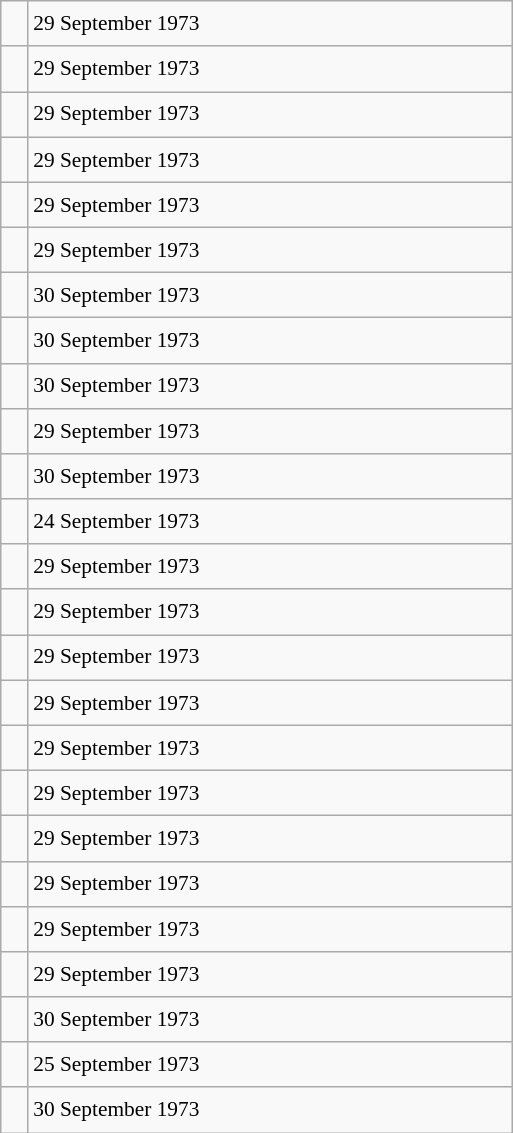<table class="wikitable" style="font-size: 89%; float: left; width: 24em; margin-right: 1em; line-height: 1.65em">
<tr>
<td></td>
<td>29 September 1973</td>
</tr>
<tr>
<td></td>
<td>29 September 1973</td>
</tr>
<tr>
<td></td>
<td>29 September 1973</td>
</tr>
<tr>
<td></td>
<td>29 September 1973</td>
</tr>
<tr>
<td></td>
<td>29 September 1973</td>
</tr>
<tr>
<td></td>
<td>29 September 1973</td>
</tr>
<tr>
<td></td>
<td>30 September 1973</td>
</tr>
<tr>
<td></td>
<td>30 September 1973</td>
</tr>
<tr>
<td></td>
<td>30 September 1973</td>
</tr>
<tr>
<td></td>
<td>29 September 1973</td>
</tr>
<tr>
<td></td>
<td>30 September 1973</td>
</tr>
<tr>
<td></td>
<td>24 September 1973</td>
</tr>
<tr>
<td></td>
<td>29 September 1973</td>
</tr>
<tr>
<td></td>
<td>29 September 1973</td>
</tr>
<tr>
<td></td>
<td>29 September 1973</td>
</tr>
<tr>
<td></td>
<td>29 September 1973</td>
</tr>
<tr>
<td></td>
<td>29 September 1973</td>
</tr>
<tr>
<td></td>
<td>29 September 1973</td>
</tr>
<tr>
<td></td>
<td>29 September 1973</td>
</tr>
<tr>
<td></td>
<td>29 September 1973</td>
</tr>
<tr>
<td></td>
<td>29 September 1973</td>
</tr>
<tr>
<td></td>
<td>29 September 1973</td>
</tr>
<tr>
<td></td>
<td>30 September 1973</td>
</tr>
<tr>
<td></td>
<td>25 September 1973</td>
</tr>
<tr>
<td></td>
<td>30 September 1973</td>
</tr>
</table>
